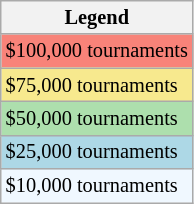<table class=wikitable style=font-size:85%>
<tr>
<th>Legend</th>
</tr>
<tr style="background:#f88379;">
<td>$100,000 tournaments</td>
</tr>
<tr style="background:#f7e98e;">
<td>$75,000 tournaments</td>
</tr>
<tr style="background:#addfad;">
<td>$50,000 tournaments</td>
</tr>
<tr style="background:lightblue;">
<td>$25,000 tournaments</td>
</tr>
<tr style="background:#f0f8ff;">
<td>$10,000 tournaments</td>
</tr>
</table>
